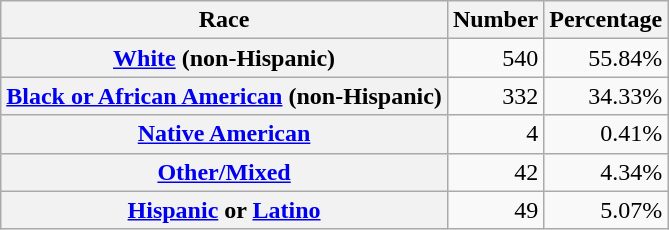<table class="wikitable" style="text-align:right">
<tr>
<th scope="col">Race</th>
<th scope="col">Number</th>
<th scope="col">Percentage</th>
</tr>
<tr>
<th scope="row"><a href='#'>White</a> (non-Hispanic)</th>
<td>540</td>
<td>55.84%</td>
</tr>
<tr>
<th scope="row"><a href='#'>Black or African American</a> (non-Hispanic)</th>
<td>332</td>
<td>34.33%</td>
</tr>
<tr>
<th scope="row"><a href='#'>Native American</a></th>
<td>4</td>
<td>0.41%</td>
</tr>
<tr>
<th scope="row"><a href='#'>Other/Mixed</a></th>
<td>42</td>
<td>4.34%</td>
</tr>
<tr>
<th scope="row"><a href='#'>Hispanic</a> or <a href='#'>Latino</a></th>
<td>49</td>
<td>5.07%</td>
</tr>
</table>
